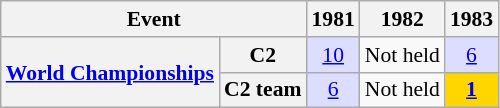<table class="wikitable plainrowheaders" style=font-size:90%>
<tr>
<th scope="col" colspan=2>Event</th>
<th scope="col">1981</th>
<th scope="col">1982</th>
<th scope="col">1983</th>
</tr>
<tr style="text-align:center;">
<th scope="row" rowspan=4><a href='#'>World Championships</a></th>
<th scope="row">C2</th>
<td style="background:#ddf;"><a href='#'>10</a></td>
<td>Not held</td>
<td style="background:#ddf;"><a href='#'>6</a></td>
</tr>
<tr style="text-align:center;">
<th scope="row">C2 team</th>
<td style="background:#ddf;"><a href='#'>6</a></td>
<td>Not held</td>
<td style="background:gold;"><a href='#'><strong>1</strong></a></td>
</tr>
</table>
